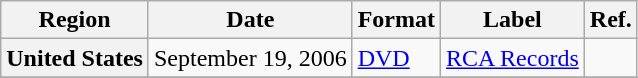<table class="wikitable plainrowheaders">
<tr>
<th scope="col">Region</th>
<th scope="col">Date</th>
<th scope="col">Format</th>
<th scope="col">Label</th>
<th scope="col">Ref.</th>
</tr>
<tr>
<th scope="row">United States</th>
<td>September 19, 2006</td>
<td><a href='#'>DVD</a></td>
<td><a href='#'>RCA Records</a></td>
<td></td>
</tr>
<tr>
</tr>
</table>
